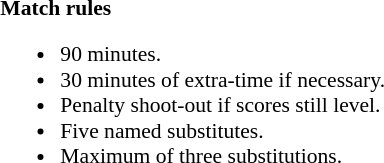<table width=82% style="font-size:90%">
<tr>
<td width=50% valign=top></td>
<td width=50% valign=top><br><strong>Match rules</strong><ul><li>90 minutes.</li><li>30 minutes of extra-time if necessary.</li><li>Penalty shoot-out if scores still level.</li><li>Five named substitutes.</li><li>Maximum of three substitutions.</li></ul></td>
</tr>
</table>
